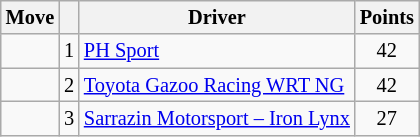<table class="wikitable" style="font-size:85%;">
<tr>
<th>Move</th>
<th></th>
<th>Driver</th>
<th>Points</th>
</tr>
<tr>
<td align="center"></td>
<td align="center">1</td>
<td><a href='#'>PH Sport</a></td>
<td align="center">42</td>
</tr>
<tr>
<td align="center"></td>
<td align="center">2</td>
<td><a href='#'>Toyota Gazoo Racing WRT NG</a></td>
<td align="center">42</td>
</tr>
<tr>
<td align="center"></td>
<td align="center">3</td>
<td><a href='#'>Sarrazin Motorsport – Iron Lynx</a></td>
<td align="center">27</td>
</tr>
</table>
